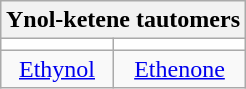<table class="wikitable" style="margin: 1em auto 1em auto">
<tr>
<th colspan="2">Ynol-ketene tautomers</th>
</tr>
<tr style="background-color:#ffffff;">
<td></td>
<td></td>
</tr>
<tr align="center">
<td><a href='#'>Ethynol</a></td>
<td><a href='#'>Ethenone</a></td>
</tr>
</table>
